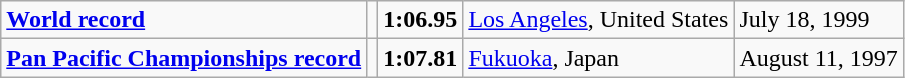<table class="wikitable">
<tr>
<td><strong><a href='#'>World record</a></strong></td>
<td></td>
<td><strong>1:06.95</strong></td>
<td><a href='#'>Los Angeles</a>, United States</td>
<td>July 18, 1999</td>
</tr>
<tr>
<td><strong><a href='#'>Pan Pacific Championships record</a></strong></td>
<td></td>
<td><strong>1:07.81</strong></td>
<td><a href='#'>Fukuoka</a>, Japan</td>
<td>August 11, 1997</td>
</tr>
</table>
